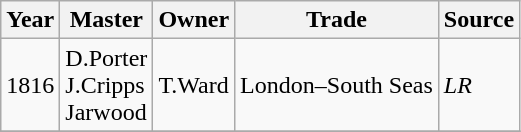<table class=" wikitable">
<tr>
<th>Year</th>
<th>Master</th>
<th>Owner</th>
<th>Trade</th>
<th>Source</th>
</tr>
<tr>
<td>1816</td>
<td>D.Porter<br>J.Cripps<br>Jarwood</td>
<td>T.Ward</td>
<td>London–South Seas</td>
<td><em>LR</em></td>
</tr>
<tr>
</tr>
</table>
